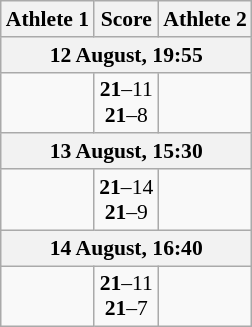<table class="wikitable" style="text-align: center; font-size:90% ">
<tr>
<th align="right">Athlete 1</th>
<th>Score</th>
<th align="left">Athlete 2</th>
</tr>
<tr>
<th colspan=3>12 August, 19:55</th>
</tr>
<tr>
<td align=right><strong></strong></td>
<td align=center><strong>21</strong>–11<br><strong>21</strong>–8</td>
<td align=left></td>
</tr>
<tr>
<th colspan=3>13 August, 15:30</th>
</tr>
<tr>
<td align=right><strong></strong></td>
<td align=center><strong>21</strong>–14<br><strong>21</strong>–9</td>
<td align=left></td>
</tr>
<tr>
<th colspan=3>14 August, 16:40</th>
</tr>
<tr>
<td align=right><strong></strong></td>
<td align=center><strong>21</strong>–11<br><strong>21</strong>–7</td>
<td align=left></td>
</tr>
</table>
